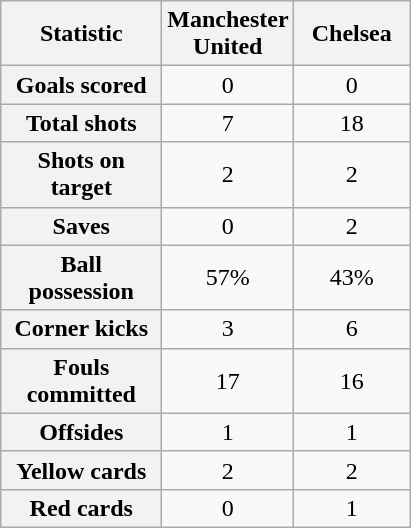<table class="wikitable plainrowheaders" style="text-align:center">
<tr>
<th scope="col" style="width:100px">Statistic</th>
<th scope="col" style="width:70px">Manchester United</th>
<th scope="col" style="width:70px">Chelsea</th>
</tr>
<tr>
<th scope=row>Goals scored</th>
<td>0</td>
<td>0</td>
</tr>
<tr>
<th scope=row>Total shots</th>
<td>7</td>
<td>18</td>
</tr>
<tr>
<th scope=row>Shots on target</th>
<td>2</td>
<td>2</td>
</tr>
<tr>
<th scope=row>Saves</th>
<td>0</td>
<td>2</td>
</tr>
<tr>
<th scope=row>Ball possession</th>
<td>57%</td>
<td>43%</td>
</tr>
<tr>
<th scope=row>Corner kicks</th>
<td>3</td>
<td>6</td>
</tr>
<tr>
<th scope=row>Fouls committed</th>
<td>17</td>
<td>16</td>
</tr>
<tr>
<th scope=row>Offsides</th>
<td>1</td>
<td>1</td>
</tr>
<tr>
<th scope=row>Yellow cards</th>
<td>2</td>
<td>2</td>
</tr>
<tr>
<th scope=row>Red cards</th>
<td>0</td>
<td>1</td>
</tr>
</table>
